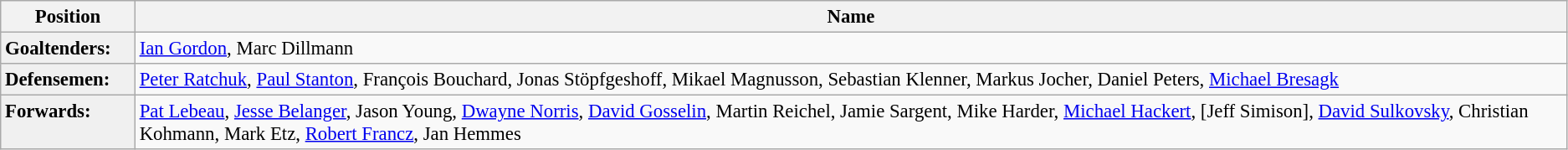<table class="wikitable" style="font-size: 95%;">
<tr>
<th width="100" valign="top">Position</th>
<th>Name</th>
</tr>
<tr>
<td width="100" valign="top" bgcolor="#f0f0f0"><strong>Goaltenders:</strong></td>
<td><a href='#'>Ian Gordon</a>, Marc Dillmann</td>
</tr>
<tr>
<td width="100" valign="top" bgcolor="#f0f0f0"><strong>Defensemen:</strong></td>
<td><a href='#'>Peter Ratchuk</a>, <a href='#'>Paul Stanton</a>, François Bouchard, Jonas Stöpfgeshoff, Mikael Magnusson, Sebastian Klenner, Markus Jocher, Daniel Peters, <a href='#'>Michael Bresagk</a></td>
</tr>
<tr>
<td width="100" valign="top" bgcolor="#f0f0f0"><strong>Forwards:</strong></td>
<td><a href='#'>Pat Lebeau</a>, <a href='#'>Jesse Belanger</a>, Jason Young, <a href='#'>Dwayne Norris</a>, <a href='#'>David Gosselin</a>, Martin Reichel, Jamie Sargent, Mike Harder, <a href='#'>Michael Hackert</a>, [Jeff Simison], <a href='#'>David Sulkovsky</a>, Christian Kohmann, Mark Etz, <a href='#'>Robert Francz</a>, Jan Hemmes</td>
</tr>
</table>
